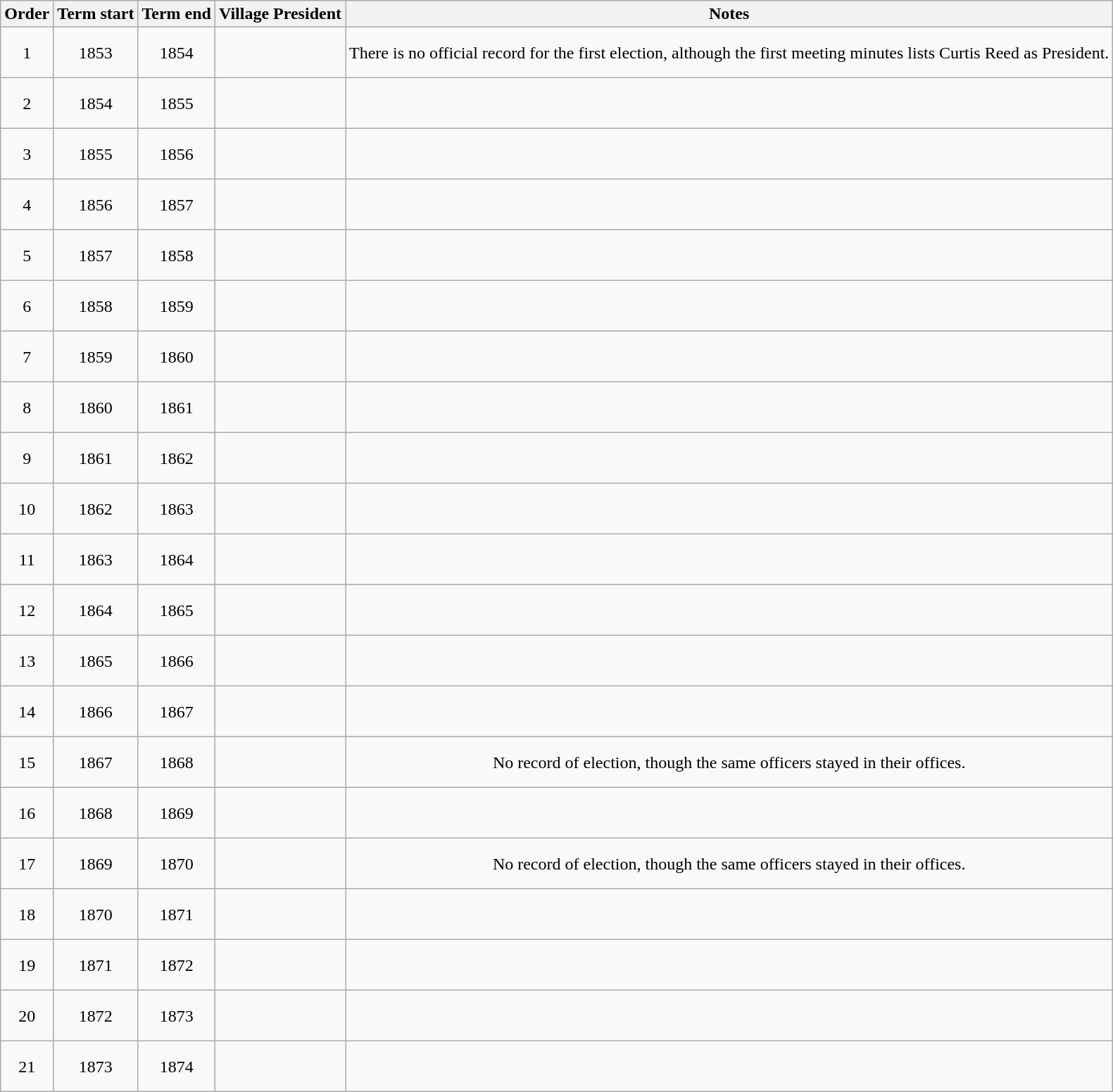<table class="wikitable sortable mw-collapsible mw-collapsed" style="text-align:center">
<tr>
<th>Order</th>
<th>Term start</th>
<th>Term end</th>
<th>Village President</th>
<th>Notes</th>
</tr>
<tr style="height:3em">
<td>1</td>
<td>1853</td>
<td>1854</td>
<td align=left></td>
<td>There is no official record for the first election, although the first meeting minutes lists Curtis Reed as President.</td>
</tr>
<tr style="height:3em">
<td>2</td>
<td>1854</td>
<td>1855</td>
<td align=left></td>
<td></td>
</tr>
<tr style="height:3em">
<td>3</td>
<td>1855</td>
<td>1856</td>
<td align=left></td>
<td></td>
</tr>
<tr style="height:3em">
<td>4</td>
<td>1856</td>
<td>1857</td>
<td align=left></td>
<td></td>
</tr>
<tr style="height:3em">
<td>5</td>
<td>1857</td>
<td>1858</td>
<td align=left></td>
<td></td>
</tr>
<tr style="height:3em">
<td>6</td>
<td>1858</td>
<td>1859</td>
<td align=left></td>
<td></td>
</tr>
<tr style="height:3em">
<td>7</td>
<td>1859</td>
<td>1860</td>
<td align=left></td>
<td></td>
</tr>
<tr style="height:3em">
<td>8</td>
<td>1860</td>
<td>1861</td>
<td align=left></td>
<td></td>
</tr>
<tr style="height:3em">
<td>9</td>
<td>1861</td>
<td>1862</td>
<td align=left></td>
<td></td>
</tr>
<tr style="height:3em">
<td>10</td>
<td>1862</td>
<td>1863</td>
<td align=left></td>
<td></td>
</tr>
<tr style="height:3em">
<td>11</td>
<td>1863</td>
<td>1864</td>
<td align=left></td>
<td></td>
</tr>
<tr style="height:3em">
<td>12</td>
<td>1864</td>
<td>1865</td>
<td align=left></td>
<td></td>
</tr>
<tr style="height:3em">
<td>13</td>
<td>1865</td>
<td>1866</td>
<td align=left></td>
<td></td>
</tr>
<tr style="height:3em">
<td>14</td>
<td>1866</td>
<td>1867</td>
<td align=left></td>
<td></td>
</tr>
<tr style="height:3em">
<td>15</td>
<td>1867</td>
<td>1868</td>
<td align=left></td>
<td>No record of election, though the same officers stayed in their offices.</td>
</tr>
<tr style="height:3em">
<td>16</td>
<td>1868</td>
<td>1869</td>
<td align=left></td>
<td></td>
</tr>
<tr style="height:3em">
<td>17</td>
<td>1869</td>
<td>1870</td>
<td align=left></td>
<td>No record of election, though the same officers stayed in their offices.</td>
</tr>
<tr style="height:3em">
<td>18</td>
<td>1870</td>
<td>1871</td>
<td align=left></td>
<td></td>
</tr>
<tr style="height:3em">
<td>19</td>
<td>1871</td>
<td>1872</td>
<td align=left></td>
<td></td>
</tr>
<tr style="height:3em">
<td>20</td>
<td>1872</td>
<td>1873</td>
<td align=left></td>
<td></td>
</tr>
<tr style="height:3em">
<td>21</td>
<td>1873</td>
<td>1874</td>
<td align=left></td>
<td></td>
</tr>
</table>
